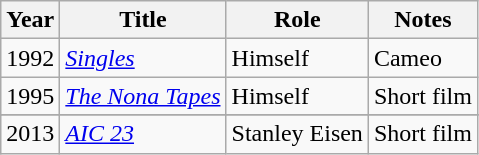<table class="wikitable sortable">
<tr>
<th>Year</th>
<th>Title</th>
<th>Role</th>
<th class="unsortable">Notes</th>
</tr>
<tr>
<td>1992</td>
<td><em><a href='#'>Singles</a></em></td>
<td>Himself</td>
<td>Cameo</td>
</tr>
<tr>
<td>1995</td>
<td><em><a href='#'>The Nona Tapes</a></em></td>
<td>Himself</td>
<td>Short film</td>
</tr>
<tr>
</tr>
<tr>
<td>2013</td>
<td><em><a href='#'>AIC 23</a></em></td>
<td>Stanley Eisen</td>
<td>Short film</td>
</tr>
</table>
